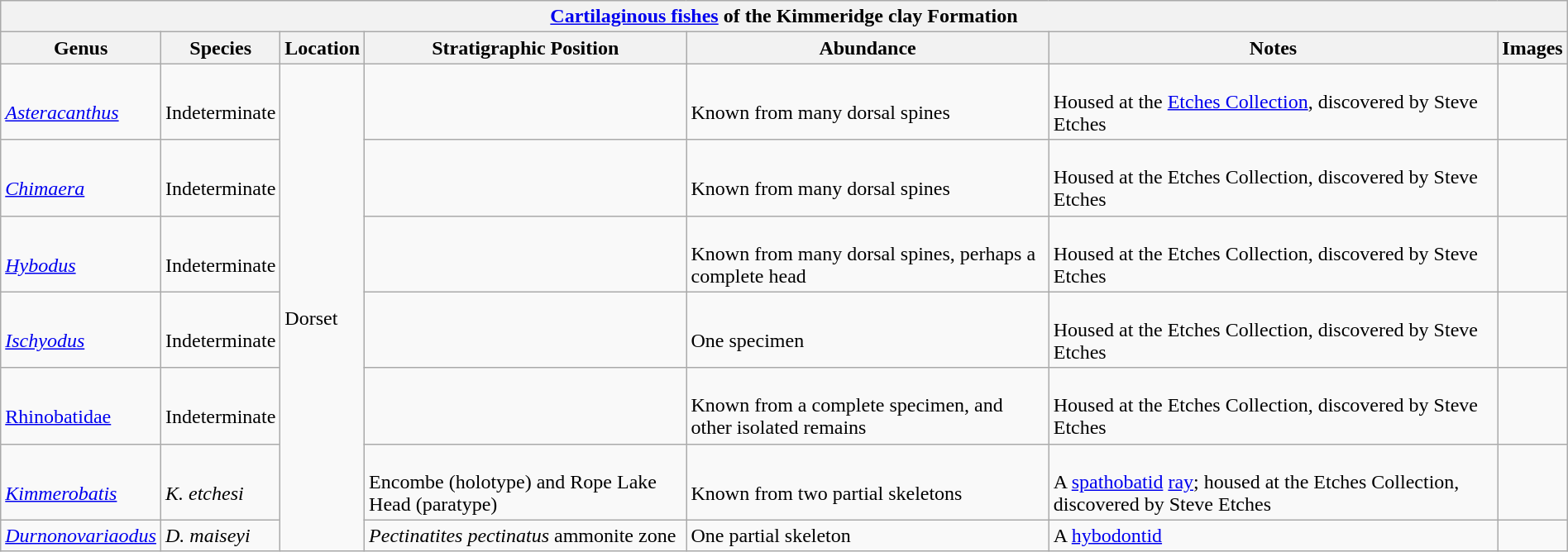<table class="wikitable"  style="margin:auto; width:100%;">
<tr>
<th colspan="7" style="text-align:center;"><strong><a href='#'>Cartilaginous fishes</a> of the Kimmeridge clay Formation</strong></th>
</tr>
<tr>
<th>Genus</th>
<th>Species</th>
<th>Location</th>
<th>Stratigraphic Position</th>
<th>Abundance</th>
<th>Notes</th>
<th>Images</th>
</tr>
<tr>
<td><br><em><a href='#'>Asteracanthus</a></em></td>
<td><br>Indeterminate</td>
<td rowspan="7"><br>Dorset</td>
<td></td>
<td><br>Known from many dorsal spines</td>
<td><br>Housed at the <a href='#'>Etches Collection</a>, discovered by Steve Etches</td>
<td></td>
</tr>
<tr>
<td><br><em><a href='#'>Chimaera</a></em></td>
<td><br>Indeterminate</td>
<td></td>
<td><br>Known from many dorsal spines</td>
<td><br>Housed at the Etches Collection, discovered by Steve Etches</td>
<td></td>
</tr>
<tr>
<td><br><em><a href='#'>Hybodus</a></em></td>
<td><br>Indeterminate</td>
<td></td>
<td><br>Known from many dorsal spines, perhaps a complete head</td>
<td><br>Housed at the Etches Collection, discovered by Steve Etches</td>
<td></td>
</tr>
<tr>
<td><br><em><a href='#'>Ischyodus</a></em></td>
<td><br>Indeterminate</td>
<td></td>
<td><br>One specimen</td>
<td><br>Housed at the Etches Collection, discovered by Steve Etches</td>
<td></td>
</tr>
<tr>
<td><br><a href='#'>Rhinobatidae</a></td>
<td><br>Indeterminate</td>
<td></td>
<td><br>Known from a complete specimen, and other isolated remains</td>
<td><br>Housed at the Etches Collection, discovered by Steve Etches</td>
<td></td>
</tr>
<tr>
<td><br><em><a href='#'>Kimmerobatis</a></em></td>
<td><br><em>K. etchesi</em></td>
<td><br>Encombe (holotype) and Rope Lake Head (paratype)</td>
<td><br>Known from two partial skeletons</td>
<td><br>A <a href='#'>spathobatid</a> <a href='#'>ray</a>; housed at the Etches Collection, discovered by Steve Etches</td>
<td><br></td>
</tr>
<tr>
<td><em><a href='#'>Durnonovariaodus</a></em> </td>
<td><em>D. maiseyi</em></td>
<td><em>Pectinatites pectinatus</em> ammonite zone</td>
<td>One partial skeleton</td>
<td>A <a href='#'>hybodontid</a></td>
<td></td>
</tr>
</table>
